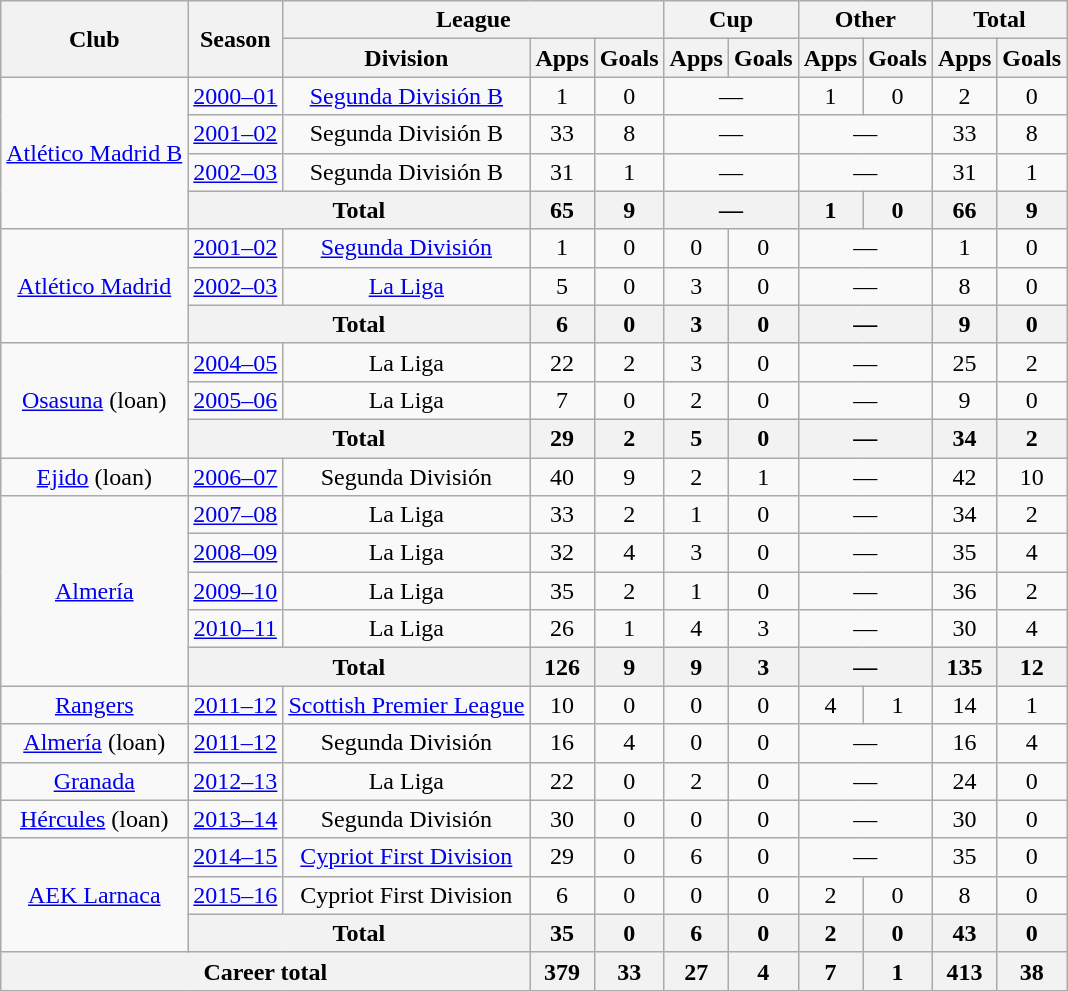<table class="wikitable" style="text-align: center;">
<tr>
<th rowspan="2">Club</th>
<th rowspan="2">Season</th>
<th colspan="3">League</th>
<th colspan="2">Cup</th>
<th colspan="2">Other</th>
<th colspan="2">Total</th>
</tr>
<tr>
<th>Division</th>
<th>Apps</th>
<th>Goals</th>
<th>Apps</th>
<th>Goals</th>
<th>Apps</th>
<th>Goals</th>
<th>Apps</th>
<th>Goals</th>
</tr>
<tr>
<td rowspan="4"><a href='#'>Atlético Madrid B</a></td>
<td><a href='#'>2000–01</a></td>
<td><a href='#'>Segunda División B</a></td>
<td>1</td>
<td>0</td>
<td colspan="2">—</td>
<td>1</td>
<td>0</td>
<td>2</td>
<td>0</td>
</tr>
<tr>
<td><a href='#'>2001–02</a></td>
<td>Segunda División B</td>
<td>33</td>
<td>8</td>
<td colspan="2">—</td>
<td colspan="2">—</td>
<td>33</td>
<td>8</td>
</tr>
<tr>
<td><a href='#'>2002–03</a></td>
<td>Segunda División B</td>
<td>31</td>
<td>1</td>
<td colspan="2">—</td>
<td colspan="2">—</td>
<td>31</td>
<td>1</td>
</tr>
<tr>
<th colspan="2">Total</th>
<th>65</th>
<th>9</th>
<th colspan="2">—</th>
<th>1</th>
<th>0</th>
<th>66</th>
<th>9</th>
</tr>
<tr>
<td rowspan="3"><a href='#'>Atlético Madrid</a></td>
<td><a href='#'>2001–02</a></td>
<td><a href='#'>Segunda División</a></td>
<td>1</td>
<td>0</td>
<td>0</td>
<td>0</td>
<td colspan="2">—</td>
<td>1</td>
<td>0</td>
</tr>
<tr>
<td><a href='#'>2002–03</a></td>
<td><a href='#'>La Liga</a></td>
<td>5</td>
<td>0</td>
<td>3</td>
<td>0</td>
<td colspan="2">—</td>
<td>8</td>
<td>0</td>
</tr>
<tr>
<th colspan="2">Total</th>
<th>6</th>
<th>0</th>
<th>3</th>
<th>0</th>
<th colspan="2">—</th>
<th>9</th>
<th>0</th>
</tr>
<tr>
<td rowspan="3"><a href='#'>Osasuna</a> (loan)</td>
<td><a href='#'>2004–05</a></td>
<td>La Liga</td>
<td>22</td>
<td>2</td>
<td>3</td>
<td>0</td>
<td colspan="2">—</td>
<td>25</td>
<td>2</td>
</tr>
<tr>
<td><a href='#'>2005–06</a></td>
<td>La Liga</td>
<td>7</td>
<td>0</td>
<td>2</td>
<td>0</td>
<td colspan="2">—</td>
<td>9</td>
<td>0</td>
</tr>
<tr>
<th colspan="2">Total</th>
<th>29</th>
<th>2</th>
<th>5</th>
<th>0</th>
<th colspan="2">—</th>
<th>34</th>
<th>2</th>
</tr>
<tr>
<td><a href='#'>Ejido</a> (loan)</td>
<td><a href='#'>2006–07</a></td>
<td>Segunda División</td>
<td>40</td>
<td>9</td>
<td>2</td>
<td>1</td>
<td colspan="2">—</td>
<td>42</td>
<td>10</td>
</tr>
<tr>
<td rowspan="5"><a href='#'>Almería</a></td>
<td><a href='#'>2007–08</a></td>
<td>La Liga</td>
<td>33</td>
<td>2</td>
<td>1</td>
<td>0</td>
<td colspan="2">—</td>
<td>34</td>
<td>2</td>
</tr>
<tr>
<td><a href='#'>2008–09</a></td>
<td>La Liga</td>
<td>32</td>
<td>4</td>
<td>3</td>
<td>0</td>
<td colspan="2">—</td>
<td>35</td>
<td>4</td>
</tr>
<tr>
<td><a href='#'>2009–10</a></td>
<td>La Liga</td>
<td>35</td>
<td>2</td>
<td>1</td>
<td>0</td>
<td colspan="2">—</td>
<td>36</td>
<td>2</td>
</tr>
<tr>
<td><a href='#'>2010–11</a></td>
<td>La Liga</td>
<td>26</td>
<td>1</td>
<td>4</td>
<td>3</td>
<td colspan="2">—</td>
<td>30</td>
<td>4</td>
</tr>
<tr>
<th colspan="2">Total</th>
<th>126</th>
<th>9</th>
<th>9</th>
<th>3</th>
<th colspan="2">—</th>
<th>135</th>
<th>12</th>
</tr>
<tr>
<td><a href='#'>Rangers</a></td>
<td><a href='#'>2011–12</a></td>
<td><a href='#'>Scottish Premier League</a></td>
<td>10</td>
<td>0</td>
<td>0</td>
<td>0</td>
<td>4</td>
<td>1</td>
<td>14</td>
<td>1</td>
</tr>
<tr>
<td><a href='#'>Almería</a> (loan)</td>
<td><a href='#'>2011–12</a></td>
<td>Segunda División</td>
<td>16</td>
<td>4</td>
<td>0</td>
<td>0</td>
<td colspan="2">—</td>
<td>16</td>
<td>4</td>
</tr>
<tr>
<td><a href='#'>Granada</a></td>
<td><a href='#'>2012–13</a></td>
<td>La Liga</td>
<td>22</td>
<td>0</td>
<td>2</td>
<td>0</td>
<td colspan="2">—</td>
<td>24</td>
<td>0</td>
</tr>
<tr>
<td><a href='#'>Hércules</a> (loan)</td>
<td><a href='#'>2013–14</a></td>
<td>Segunda División</td>
<td>30</td>
<td>0</td>
<td>0</td>
<td>0</td>
<td colspan="2">—</td>
<td>30</td>
<td>0</td>
</tr>
<tr>
<td rowspan="3"><a href='#'>AEK Larnaca</a></td>
<td><a href='#'>2014–15</a></td>
<td><a href='#'>Cypriot First Division</a></td>
<td>29</td>
<td>0</td>
<td>6</td>
<td>0</td>
<td colspan="2">—</td>
<td>35</td>
<td>0</td>
</tr>
<tr>
<td><a href='#'>2015–16</a></td>
<td>Cypriot First Division</td>
<td>6</td>
<td>0</td>
<td>0</td>
<td>0</td>
<td>2</td>
<td>0</td>
<td>8</td>
<td>0</td>
</tr>
<tr>
<th colspan="2">Total</th>
<th>35</th>
<th>0</th>
<th>6</th>
<th>0</th>
<th>2</th>
<th>0</th>
<th>43</th>
<th>0</th>
</tr>
<tr>
<th colspan="3">Career total</th>
<th>379</th>
<th>33</th>
<th>27</th>
<th>4</th>
<th>7</th>
<th>1</th>
<th>413</th>
<th>38</th>
</tr>
</table>
